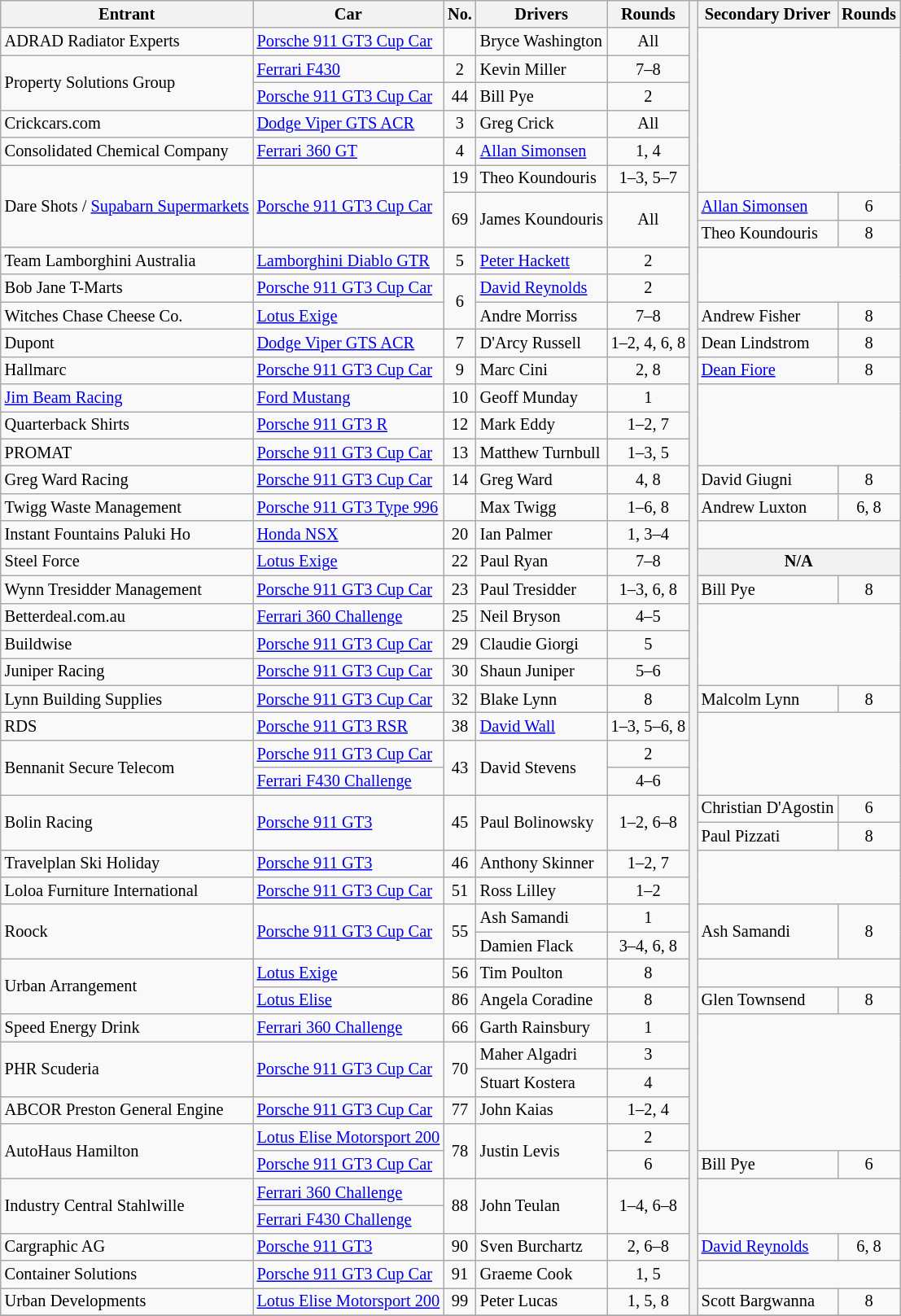<table class="wikitable" style=font-size:85%;>
<tr>
<th>Entrant</th>
<th>Car</th>
<th>No.</th>
<th>Drivers</th>
<th>Rounds</th>
<th rowspan=50></th>
<th>Secondary Driver</th>
<th>Rounds</th>
</tr>
<tr>
<td>ADRAD Radiator Experts</td>
<td><a href='#'>Porsche 911 GT3 Cup Car</a></td>
<td align=center></td>
<td> Bryce Washington</td>
<td align=center>All</td>
</tr>
<tr>
<td rowspan=2>Property Solutions Group</td>
<td><a href='#'>Ferrari F430</a></td>
<td align=center>2</td>
<td> Kevin Miller</td>
<td align=center>7–8</td>
</tr>
<tr>
<td><a href='#'>Porsche 911 GT3 Cup Car</a></td>
<td align=center>44</td>
<td> Bill Pye</td>
<td align=center>2</td>
</tr>
<tr>
<td>Crickcars.com</td>
<td><a href='#'>Dodge Viper GTS ACR</a></td>
<td align=center>3</td>
<td> Greg Crick</td>
<td align=center>All</td>
</tr>
<tr>
<td>Consolidated Chemical Company</td>
<td><a href='#'>Ferrari 360 GT</a></td>
<td align=center>4</td>
<td> <a href='#'>Allan Simonsen</a></td>
<td align=center>1, 4</td>
</tr>
<tr>
<td rowspan=3>Dare Shots / <a href='#'>Supabarn Supermarkets</a></td>
<td rowspan=3><a href='#'>Porsche 911 GT3 Cup Car</a></td>
<td align=center>19</td>
<td> Theo Koundouris</td>
<td align=center>1–3, 5–7</td>
</tr>
<tr>
<td rowspan=2 align=center>69</td>
<td rowspan=2> James Koundouris</td>
<td rowspan=2 align=center>All</td>
<td> <a href='#'>Allan Simonsen</a></td>
<td align=center>6</td>
</tr>
<tr>
<td> Theo Koundouris</td>
<td align=center>8</td>
</tr>
<tr>
<td>Team Lamborghini Australia</td>
<td><a href='#'>Lamborghini Diablo GTR</a></td>
<td align=center>5</td>
<td> <a href='#'>Peter Hackett</a></td>
<td align=center>2</td>
</tr>
<tr>
<td>Bob Jane T-Marts</td>
<td><a href='#'>Porsche 911 GT3 Cup Car</a></td>
<td rowspan=2 align=center>6</td>
<td> <a href='#'>David Reynolds</a></td>
<td align=center>2</td>
</tr>
<tr>
<td>Witches Chase Cheese Co.</td>
<td><a href='#'>Lotus Exige</a></td>
<td> Andre Morriss</td>
<td align=center>7–8</td>
<td> Andrew Fisher</td>
<td align=center>8</td>
</tr>
<tr>
<td>Dupont</td>
<td><a href='#'>Dodge Viper GTS ACR</a></td>
<td align=center>7</td>
<td> D'Arcy Russell</td>
<td align=center>1–2, 4, 6, 8</td>
<td> Dean Lindstrom</td>
<td align=center>8</td>
</tr>
<tr>
<td>Hallmarc</td>
<td><a href='#'>Porsche 911 GT3 Cup Car</a></td>
<td align=center>9</td>
<td> Marc Cini</td>
<td align=center>2, 8</td>
<td> <a href='#'>Dean Fiore</a></td>
<td align=center>8</td>
</tr>
<tr>
<td><a href='#'>Jim Beam Racing</a></td>
<td><a href='#'>Ford Mustang</a></td>
<td align=center>10</td>
<td> Geoff Munday</td>
<td align=center>1</td>
</tr>
<tr>
<td>Quarterback Shirts</td>
<td><a href='#'>Porsche 911 GT3 R</a></td>
<td align=center>12</td>
<td> Mark Eddy</td>
<td align=center>1–2, 7</td>
</tr>
<tr>
<td>PROMAT</td>
<td><a href='#'>Porsche 911 GT3 Cup Car</a></td>
<td align=center>13</td>
<td> Matthew Turnbull</td>
<td align=center>1–3, 5</td>
</tr>
<tr>
<td>Greg Ward Racing</td>
<td><a href='#'>Porsche 911 GT3 Cup Car</a></td>
<td align=center>14</td>
<td> Greg Ward</td>
<td align=center>4, 8</td>
<td> David Giugni</td>
<td align=center>8</td>
</tr>
<tr>
<td>Twigg Waste Management</td>
<td><a href='#'>Porsche 911 GT3 Type 996</a></td>
<td align=center></td>
<td> Max Twigg</td>
<td align=center>1–6, 8</td>
<td> Andrew Luxton</td>
<td align=center>6, 8</td>
</tr>
<tr>
<td>Instant Fountains Paluki Ho</td>
<td><a href='#'>Honda NSX</a></td>
<td align=center>20</td>
<td> Ian Palmer</td>
<td align=center>1, 3–4</td>
</tr>
<tr>
<td>Steel Force</td>
<td><a href='#'>Lotus Exige</a></td>
<td align=center>22</td>
<td> Paul Ryan</td>
<td align=center>7–8</td>
<th colspan=2>N/A</th>
</tr>
<tr>
<td>Wynn Tresidder Management</td>
<td><a href='#'>Porsche 911 GT3 Cup Car</a></td>
<td align=center>23</td>
<td> Paul Tresidder</td>
<td align=center>1–3, 6, 8</td>
<td> Bill Pye</td>
<td align=center>8</td>
</tr>
<tr>
<td>Betterdeal.com.au</td>
<td><a href='#'>Ferrari 360 Challenge</a></td>
<td align=center>25</td>
<td> Neil Bryson</td>
<td align=center>4–5</td>
</tr>
<tr>
<td>Buildwise</td>
<td><a href='#'>Porsche 911 GT3 Cup Car</a></td>
<td align=center>29</td>
<td> Claudie Giorgi</td>
<td align=center>5</td>
</tr>
<tr>
<td>Juniper Racing</td>
<td><a href='#'>Porsche 911 GT3 Cup Car</a></td>
<td align=center>30</td>
<td> Shaun Juniper</td>
<td align=center>5–6</td>
</tr>
<tr>
<td>Lynn Building Supplies</td>
<td><a href='#'>Porsche 911 GT3 Cup Car</a></td>
<td align=center>32</td>
<td> Blake Lynn</td>
<td align=center>8</td>
<td> Malcolm Lynn</td>
<td align=center>8</td>
</tr>
<tr>
<td>RDS</td>
<td><a href='#'>Porsche 911 GT3 RSR</a></td>
<td align=center>38</td>
<td> <a href='#'>David Wall</a></td>
<td align=center>1–3, 5–6, 8</td>
</tr>
<tr>
<td rowspan=2>Bennanit Secure Telecom</td>
<td><a href='#'>Porsche 911 GT3 Cup Car</a></td>
<td rowspan=2 align=center>43</td>
<td rowspan=2> David Stevens</td>
<td align=center>2</td>
</tr>
<tr>
<td><a href='#'>Ferrari F430 Challenge</a></td>
<td align=center>4–6</td>
</tr>
<tr>
<td rowspan=2>Bolin Racing</td>
<td rowspan=2><a href='#'>Porsche 911 GT3</a></td>
<td rowspan=2 align=center>45</td>
<td rowspan=2> Paul Bolinowsky</td>
<td rowspan=2 align=center>1–2, 6–8</td>
<td> Christian D'Agostin</td>
<td align=center>6</td>
</tr>
<tr>
<td> Paul Pizzati</td>
<td align=center>8</td>
</tr>
<tr>
<td>Travelplan Ski Holiday</td>
<td><a href='#'>Porsche 911 GT3</a></td>
<td align=center>46</td>
<td> Anthony Skinner</td>
<td align=center>1–2, 7</td>
</tr>
<tr>
<td>Loloa Furniture International</td>
<td><a href='#'>Porsche 911 GT3 Cup Car</a></td>
<td align=center>51</td>
<td> Ross Lilley</td>
<td align=center>1–2</td>
</tr>
<tr>
<td rowspan=2>Roock</td>
<td rowspan=2><a href='#'>Porsche 911 GT3 Cup Car</a></td>
<td rowspan=2 align=center>55</td>
<td> Ash Samandi</td>
<td align=center>1</td>
<td rowspan=2> Ash Samandi</td>
<td rowspan=2 align=center>8</td>
</tr>
<tr>
<td> Damien Flack</td>
<td align=center>3–4, 6, 8</td>
</tr>
<tr>
<td rowspan=2>Urban Arrangement</td>
<td><a href='#'>Lotus Exige</a></td>
<td align=center>56</td>
<td> Tim Poulton</td>
<td align=center>8</td>
</tr>
<tr>
<td><a href='#'>Lotus Elise</a></td>
<td align=center>86</td>
<td> Angela Coradine</td>
<td align=center>8</td>
<td> Glen Townsend</td>
<td align=center>8</td>
</tr>
<tr>
<td>Speed Energy Drink</td>
<td><a href='#'>Ferrari 360 Challenge</a></td>
<td align=center>66</td>
<td> Garth Rainsbury</td>
<td align=center>1</td>
</tr>
<tr>
<td rowspan=2>PHR Scuderia</td>
<td rowspan=2><a href='#'>Porsche 911 GT3 Cup Car</a></td>
<td rowspan=2 align=center>70</td>
<td> Maher Algadri</td>
<td align=center>3</td>
</tr>
<tr>
<td> Stuart Kostera</td>
<td align=center>4</td>
</tr>
<tr>
<td>ABCOR Preston General Engine</td>
<td><a href='#'>Porsche 911 GT3 Cup Car</a></td>
<td align=center>77</td>
<td> John Kaias</td>
<td align=center>1–2, 4</td>
</tr>
<tr>
<td rowspan=2>AutoHaus Hamilton</td>
<td><a href='#'>Lotus Elise Motorsport 200</a></td>
<td rowspan=2 align=center>78</td>
<td rowspan=2> Justin Levis</td>
<td align=center>2</td>
</tr>
<tr>
<td><a href='#'>Porsche 911 GT3 Cup Car</a></td>
<td align=center>6</td>
<td> Bill Pye</td>
<td align=center>6</td>
</tr>
<tr>
<td rowspan=2>Industry Central Stahlwille</td>
<td><a href='#'>Ferrari 360 Challenge</a></td>
<td rowspan=2 align=center>88</td>
<td rowspan=2> John Teulan</td>
<td rowspan=2 align=center>1–4, 6–8</td>
</tr>
<tr>
<td><a href='#'>Ferrari F430 Challenge</a></td>
</tr>
<tr>
<td>Cargraphic AG</td>
<td><a href='#'>Porsche 911 GT3</a></td>
<td align=center>90</td>
<td> Sven Burchartz</td>
<td align=center>2, 6–8</td>
<td> <a href='#'>David Reynolds</a></td>
<td align=center>6, 8</td>
</tr>
<tr>
<td>Container Solutions</td>
<td><a href='#'>Porsche 911 GT3 Cup Car</a></td>
<td align=center>91</td>
<td> Graeme Cook</td>
<td align=center>1, 5</td>
</tr>
<tr>
<td>Urban Developments</td>
<td><a href='#'>Lotus Elise Motorsport 200</a></td>
<td align=center>99</td>
<td> Peter Lucas</td>
<td align=center>1, 5, 8</td>
<td> Scott Bargwanna</td>
<td align=center>8</td>
</tr>
<tr>
</tr>
</table>
